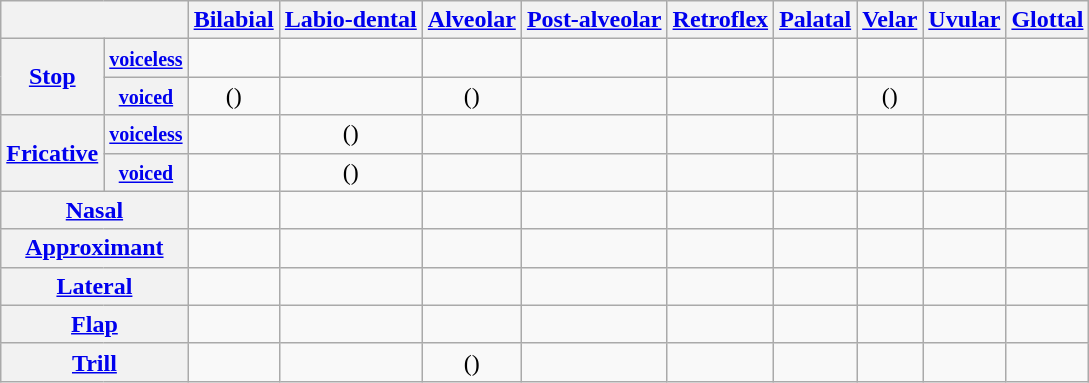<table class="wikitable" style="text-align:center">
<tr>
<th colspan="2"></th>
<th><a href='#'>Bilabial</a></th>
<th><a href='#'>Labio-dental</a></th>
<th><a href='#'>Alveolar</a></th>
<th><a href='#'>Post-alveolar</a></th>
<th><a href='#'>Retroflex</a></th>
<th><a href='#'>Palatal</a></th>
<th><a href='#'>Velar</a></th>
<th><a href='#'>Uvular</a></th>
<th><a href='#'>Glottal</a></th>
</tr>
<tr>
<th rowspan="2"><a href='#'>Stop</a></th>
<th><a href='#'><small>voiceless</small></a></th>
<td> </td>
<td></td>
<td> </td>
<td></td>
<td> </td>
<td> </td>
<td> </td>
<td> </td>
<td></td>
</tr>
<tr>
<th><a href='#'><small>voiced</small></a></th>
<td>() </td>
<td></td>
<td>() </td>
<td></td>
<td></td>
<td></td>
<td>() </td>
<td></td>
<td></td>
</tr>
<tr>
<th rowspan="2"><a href='#'>Fricative</a></th>
<th><a href='#'><small>voiceless</small></a></th>
<td></td>
<td>() </td>
<td> </td>
<td> </td>
<td></td>
<td></td>
<td></td>
<td></td>
<td> </td>
</tr>
<tr>
<th><a href='#'><small>voiced</small></a></th>
<td></td>
<td>() </td>
<td></td>
<td></td>
<td></td>
<td></td>
<td></td>
<td></td>
<td></td>
</tr>
<tr>
<th colspan="2"><a href='#'>Nasal</a></th>
<td> </td>
<td></td>
<td> </td>
<td></td>
<td></td>
<td> </td>
<td></td>
<td></td>
<td></td>
</tr>
<tr>
<th colspan="2"><a href='#'>Approximant</a></th>
<td> </td>
<td></td>
<td></td>
<td></td>
<td></td>
<td> </td>
<td></td>
<td></td>
<td></td>
</tr>
<tr>
<th colspan="2"><a href='#'>Lateral</a></th>
<td></td>
<td></td>
<td> </td>
<td></td>
<td></td>
<td> </td>
<td></td>
<td></td>
<td></td>
</tr>
<tr>
<th colspan="2"><a href='#'>Flap</a></th>
<td></td>
<td></td>
<td> </td>
<td></td>
<td></td>
<td></td>
<td></td>
<td></td>
<td></td>
</tr>
<tr>
<th colspan="2"><a href='#'>Trill</a></th>
<td></td>
<td></td>
<td>() </td>
<td></td>
<td></td>
<td></td>
<td></td>
<td></td>
<td></td>
</tr>
</table>
